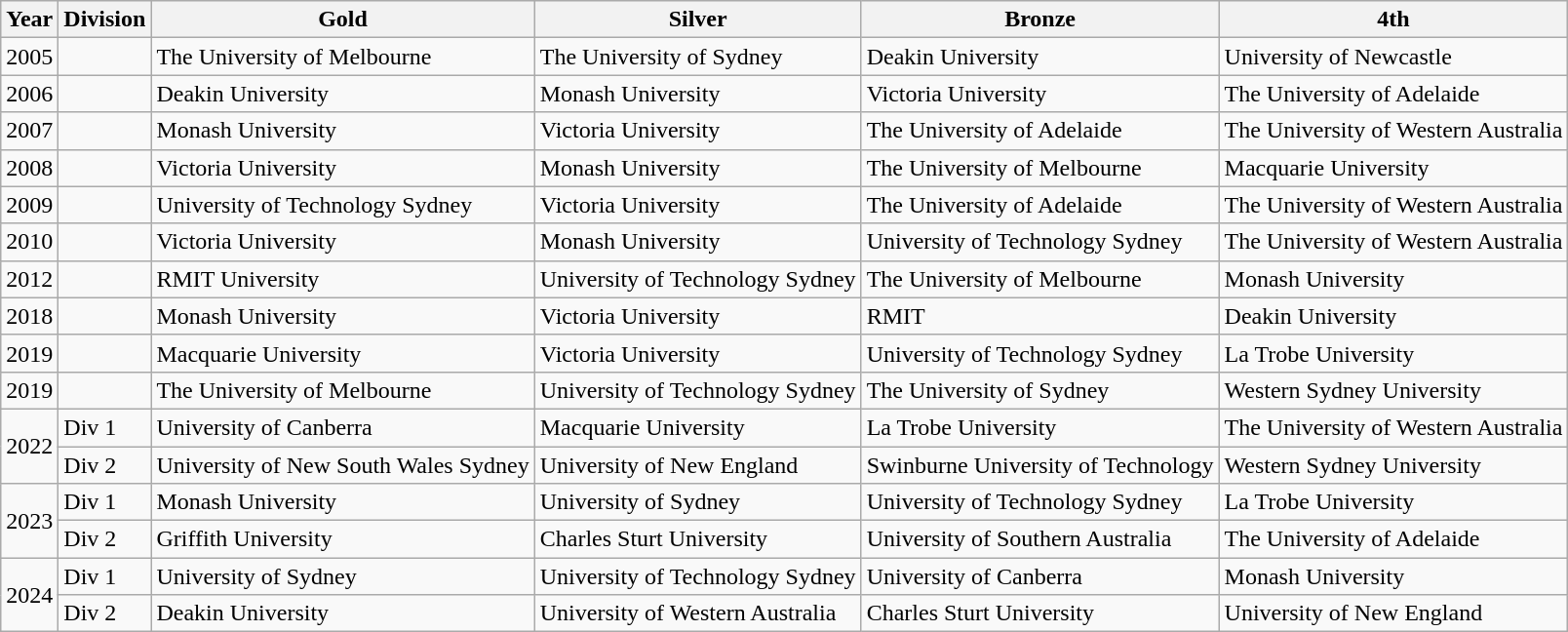<table class="wikitable">
<tr>
<th>Year</th>
<th>Division</th>
<th>Gold</th>
<th>Silver</th>
<th>Bronze</th>
<th>4th</th>
</tr>
<tr>
<td>2005</td>
<td></td>
<td>The University of Melbourne</td>
<td>The University of Sydney</td>
<td>Deakin University</td>
<td>University of Newcastle</td>
</tr>
<tr>
<td>2006</td>
<td></td>
<td>Deakin University</td>
<td>Monash University</td>
<td>Victoria University</td>
<td>The University of Adelaide</td>
</tr>
<tr>
<td>2007</td>
<td></td>
<td>Monash University</td>
<td>Victoria University</td>
<td>The University of Adelaide</td>
<td>The University of Western Australia</td>
</tr>
<tr>
<td>2008</td>
<td></td>
<td>Victoria University</td>
<td>Monash University</td>
<td>The University of Melbourne</td>
<td>Macquarie University</td>
</tr>
<tr>
<td>2009</td>
<td></td>
<td>University of Technology Sydney</td>
<td>Victoria University</td>
<td>The University of Adelaide</td>
<td>The University of Western Australia</td>
</tr>
<tr>
<td>2010</td>
<td></td>
<td>Victoria University</td>
<td>Monash University</td>
<td>University of Technology Sydney</td>
<td>The University of Western Australia</td>
</tr>
<tr>
<td>2012</td>
<td></td>
<td>RMIT University</td>
<td>University of Technology Sydney</td>
<td>The University of Melbourne</td>
<td>Monash University</td>
</tr>
<tr>
<td>2018</td>
<td></td>
<td>Monash University</td>
<td>Victoria University</td>
<td>RMIT</td>
<td>Deakin University</td>
</tr>
<tr>
<td>2019</td>
<td></td>
<td>Macquarie University</td>
<td>Victoria University</td>
<td>University of Technology Sydney</td>
<td>La Trobe University</td>
</tr>
<tr>
<td>2019</td>
<td></td>
<td>The University of Melbourne</td>
<td>University of Technology Sydney</td>
<td>The University of Sydney</td>
<td>Western Sydney University</td>
</tr>
<tr>
<td rowspan="2">2022</td>
<td>Div 1</td>
<td>University of Canberra</td>
<td>Macquarie University</td>
<td>La Trobe University</td>
<td>The University of Western Australia</td>
</tr>
<tr>
<td>Div 2</td>
<td>University of New South Wales Sydney</td>
<td>University of New England</td>
<td>Swinburne University of Technology</td>
<td>Western Sydney University</td>
</tr>
<tr>
<td rowspan="2">2023</td>
<td>Div 1</td>
<td>Monash University</td>
<td>University of Sydney</td>
<td>University of Technology Sydney</td>
<td>La Trobe University</td>
</tr>
<tr>
<td>Div 2</td>
<td>Griffith University</td>
<td>Charles Sturt University</td>
<td>University of Southern Australia</td>
<td>The University of Adelaide</td>
</tr>
<tr>
<td rowspan="2">2024</td>
<td>Div 1</td>
<td>University of Sydney</td>
<td>University of Technology Sydney</td>
<td>University of Canberra</td>
<td>Monash University</td>
</tr>
<tr>
<td>Div 2</td>
<td>Deakin University</td>
<td>University of Western Australia</td>
<td>Charles Sturt University</td>
<td>University of New England</td>
</tr>
</table>
